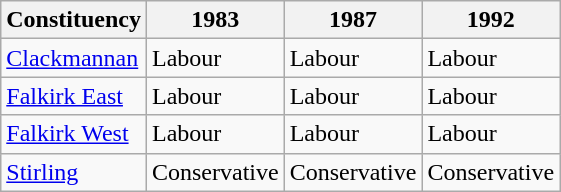<table class="wikitable">
<tr>
<th>Constituency</th>
<th>1983</th>
<th>1987</th>
<th>1992</th>
</tr>
<tr>
<td><a href='#'>Clackmannan</a></td>
<td bgcolor=>Labour</td>
<td bgcolor=>Labour</td>
<td bgcolor=>Labour</td>
</tr>
<tr>
<td><a href='#'>Falkirk East</a></td>
<td bgcolor=>Labour</td>
<td bgcolor=>Labour</td>
<td bgcolor=>Labour</td>
</tr>
<tr>
<td><a href='#'>Falkirk West</a></td>
<td bgcolor=>Labour</td>
<td bgcolor=>Labour</td>
<td bgcolor=>Labour</td>
</tr>
<tr>
<td><a href='#'>Stirling</a></td>
<td bgcolor=>Conservative</td>
<td bgcolor=>Conservative</td>
<td bgcolor=>Conservative</td>
</tr>
</table>
